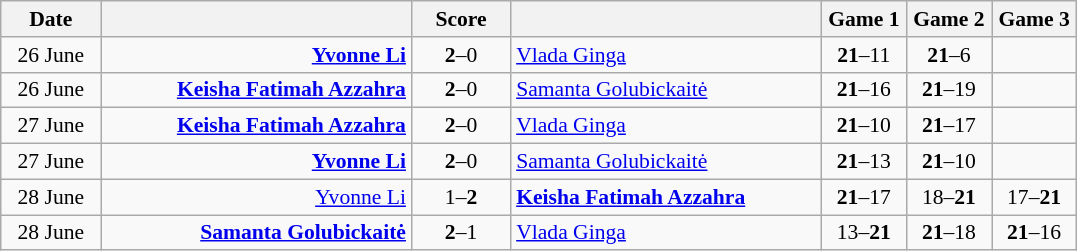<table class="wikitable" style="text-align: center; font-size:90% ">
<tr>
<th width="60">Date</th>
<th align="right" width="200"></th>
<th width="60">Score</th>
<th align="left" width="200"></th>
<th width="50">Game 1</th>
<th width="50">Game 2</th>
<th width="50">Game 3</th>
</tr>
<tr>
<td>26 June</td>
<td align="right"><strong><a href='#'>Yvonne Li</a> </strong></td>
<td align="center"><strong>2</strong>–0</td>
<td align="left"> <a href='#'>Vlada Ginga</a></td>
<td><strong>21</strong>–11</td>
<td><strong>21</strong>–6</td>
<td></td>
</tr>
<tr>
<td>26 June</td>
<td align="right"><strong><a href='#'>Keisha Fatimah Azzahra</a> </strong></td>
<td align="center"><strong>2</strong>–0</td>
<td align="left"> <a href='#'>Samanta Golubickaitė</a></td>
<td><strong>21</strong>–16</td>
<td><strong>21</strong>–19</td>
<td></td>
</tr>
<tr>
<td>27 June</td>
<td align="right"><strong><a href='#'>Keisha Fatimah Azzahra</a> </strong></td>
<td align="center"><strong>2</strong>–0</td>
<td align="left"> <a href='#'>Vlada Ginga</a></td>
<td><strong>21</strong>–10</td>
<td><strong>21</strong>–17</td>
<td></td>
</tr>
<tr>
<td>27 June</td>
<td align="right"><strong><a href='#'>Yvonne Li</a> </strong></td>
<td align="center"><strong>2</strong>–0</td>
<td align="left"> <a href='#'>Samanta Golubickaitė</a></td>
<td><strong>21</strong>–13</td>
<td><strong>21</strong>–10</td>
<td></td>
</tr>
<tr>
<td>28 June</td>
<td align="right"><a href='#'>Yvonne Li</a> </td>
<td align="center">1–<strong>2</strong></td>
<td align="left"><strong> <a href='#'>Keisha Fatimah Azzahra</a></strong></td>
<td><strong>21</strong>–17</td>
<td>18–<strong>21</strong></td>
<td>17–<strong>21</strong></td>
</tr>
<tr>
<td>28 June</td>
<td align="right"><strong><a href='#'>Samanta Golubickaitė</a> </strong></td>
<td align="center"><strong>2</strong>–1</td>
<td align="left"> <a href='#'>Vlada Ginga</a></td>
<td>13–<strong>21</strong></td>
<td><strong>21</strong>–18</td>
<td><strong>21</strong>–16</td>
</tr>
</table>
